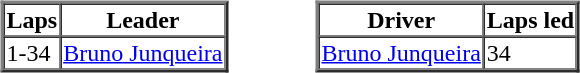<table>
<tr>
<td valign="top"><br><table border=2 cellspacing=0>
<tr>
<th>Laps</th>
<th>Leader</th>
</tr>
<tr>
<td>1-34</td>
<td><a href='#'>Bruno Junqueira</a></td>
</tr>
</table>
</td>
<td width="50"> </td>
<td valign="top"><br><table border=2 cellspacing=0>
<tr>
<th>Driver</th>
<th>Laps led</th>
</tr>
<tr>
<td><a href='#'>Bruno Junqueira</a></td>
<td>34</td>
</tr>
</table>
</td>
</tr>
</table>
